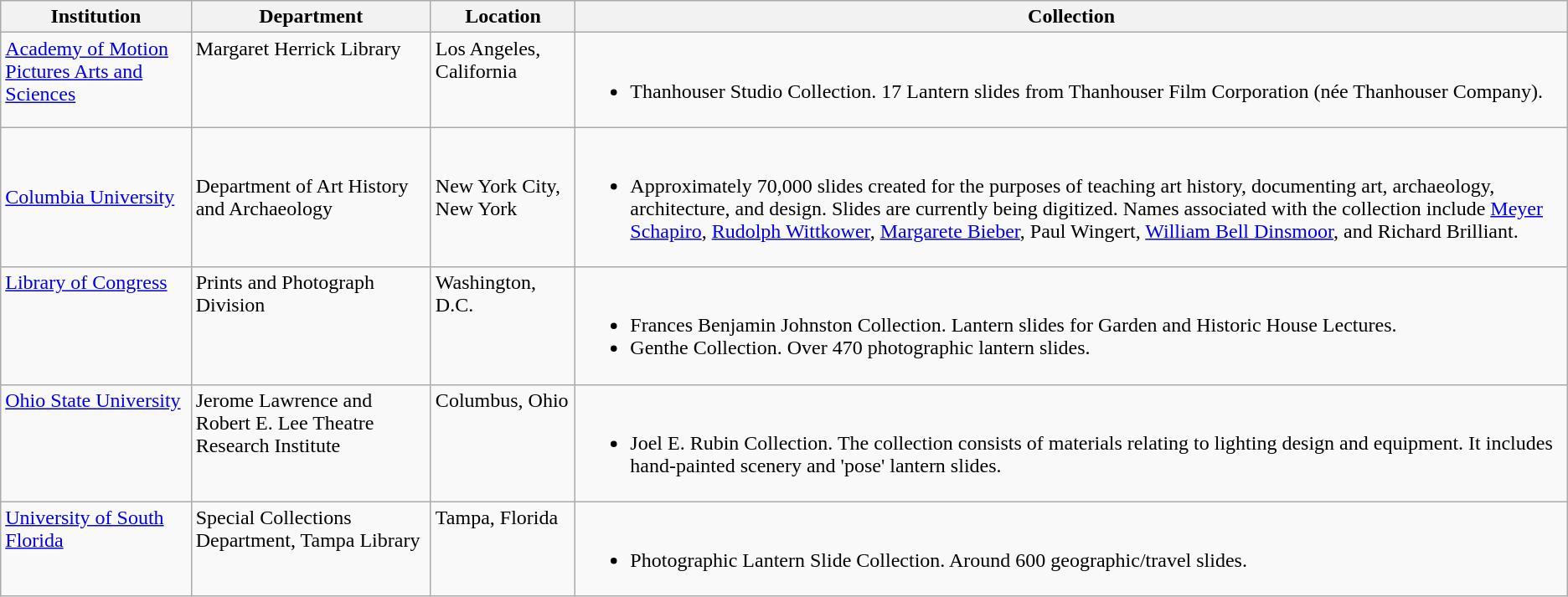<table class="wikitable sortable">
<tr>
<th scope="col">Institution</th>
<th scope="col">Department</th>
<th scope="col">Location</th>
<th scope="col" class="unsortable">Collection</th>
</tr>
<tr style="vertical-align: top;">
<td><a href='#'>Academy of Motion Pictures Arts and Sciences</a></td>
<td>Margaret Herrick Library</td>
<td>Los Angeles, California</td>
<td><br><ul><li>Thanhouser Studio Collection. 17 Lantern slides from Thanhouser Film Corporation (née Thanhouser Company).</li></ul></td>
</tr>
<tr>
<td><a href='#'>Columbia University</a></td>
<td>Department of Art History and Archaeology</td>
<td>New York City, New York</td>
<td><br><ul><li>Approximately 70,000 slides created for the purposes of teaching art history, documenting art, archaeology, architecture, and design. Slides are currently being digitized. Names associated with the collection include <a href='#'>Meyer Schapiro</a>, <a href='#'>Rudolph Wittkower</a>, <a href='#'>Margarete Bieber</a>, Paul Wingert, <a href='#'>William Bell Dinsmoor</a>, and Richard Brilliant.</li></ul></td>
</tr>
<tr style="vertical-align: top;">
<td><a href='#'>Library of Congress</a></td>
<td>Prints and Photograph Division</td>
<td>Washington, D.C.</td>
<td><br><ul><li>Frances Benjamin Johnston Collection. Lantern slides for Garden and Historic House Lectures.</li><li>Genthe Collection. Over 470 photographic lantern slides.</li></ul></td>
</tr>
<tr style="vertical-align: top;">
<td><a href='#'>Ohio State University</a></td>
<td>Jerome Lawrence and Robert E. Lee Theatre Research Institute</td>
<td>Columbus, Ohio</td>
<td><br><ul><li>Joel E. Rubin Collection. The collection consists of materials relating to lighting design and equipment. It includes hand-painted scenery and 'pose' lantern slides.</li></ul></td>
</tr>
<tr style="vertical-align: top;">
<td><a href='#'>University of South Florida</a></td>
<td>Special Collections Department, Tampa Library</td>
<td>Tampa, Florida</td>
<td><br><ul><li>Photographic Lantern Slide Collection. Around 600 geographic/travel slides.</li></ul></td>
</tr>
</table>
